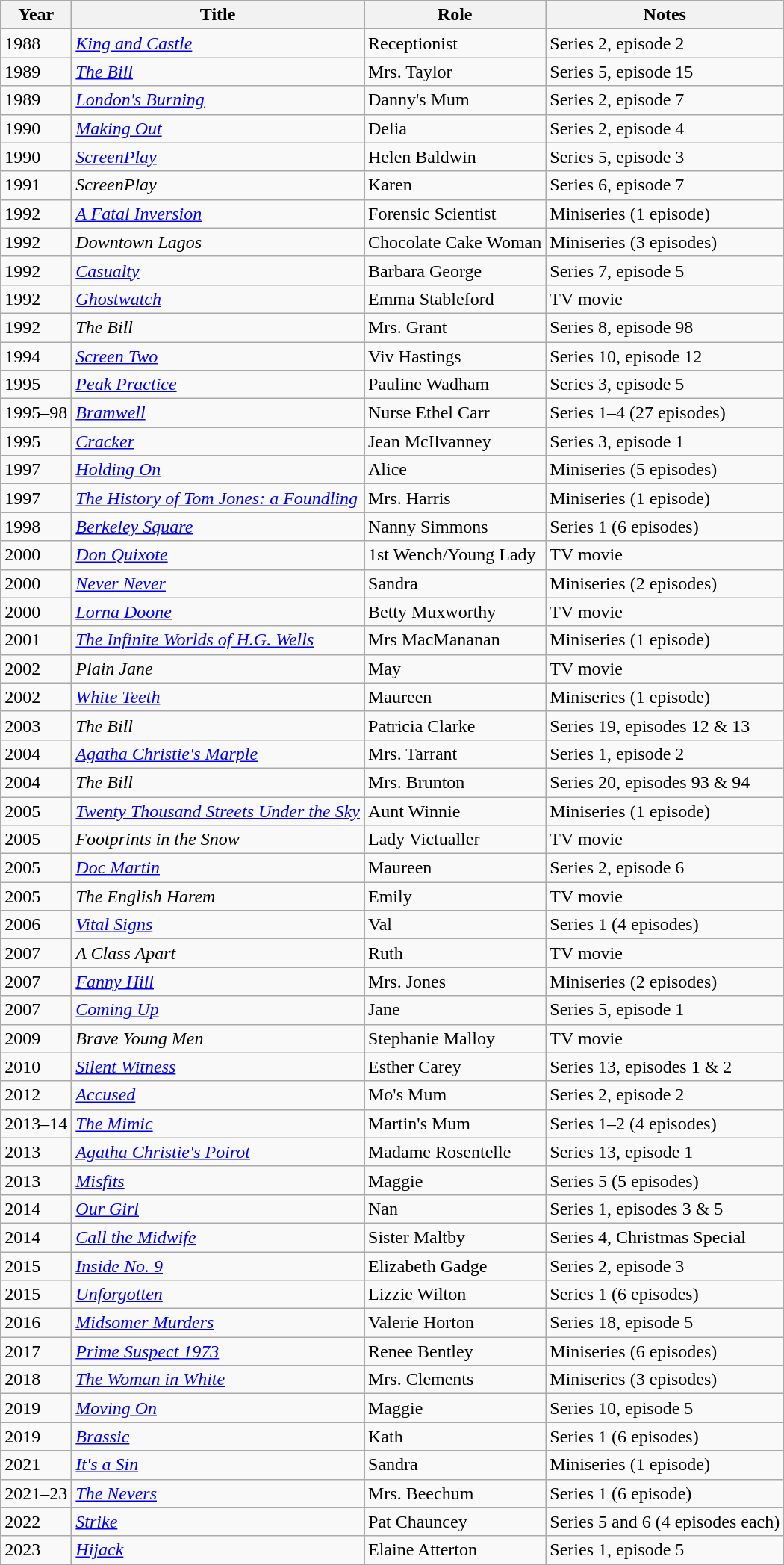<table class="wikitable">
<tr>
<th>Year</th>
<th>Title</th>
<th>Role</th>
<th>Notes</th>
</tr>
<tr>
<td>1988</td>
<td><em><a href='#'>King and Castle</a></em></td>
<td>Receptionist</td>
<td>Series 2, episode 2</td>
</tr>
<tr>
<td>1989</td>
<td><em><a href='#'>The Bill</a></em></td>
<td>Mrs. Taylor</td>
<td>Series 5, episode 15</td>
</tr>
<tr>
<td>1989</td>
<td><em><a href='#'>London's Burning</a></em></td>
<td>Danny's Mum</td>
<td>Series 2, episode 7</td>
</tr>
<tr>
<td>1990</td>
<td><em><a href='#'>Making Out</a></em></td>
<td>Delia</td>
<td>Series 2, episode 4</td>
</tr>
<tr>
<td>1990</td>
<td><em><a href='#'>ScreenPlay</a></em></td>
<td>Helen Baldwin</td>
<td>Series 5, episode 3</td>
</tr>
<tr>
<td>1991</td>
<td><em>ScreenPlay</em></td>
<td>Karen</td>
<td>Series 6, episode 7</td>
</tr>
<tr>
<td>1992</td>
<td><em><a href='#'>A Fatal Inversion</a></em></td>
<td>Forensic Scientist</td>
<td>Miniseries (1 episode)</td>
</tr>
<tr>
<td>1992</td>
<td><em>Downtown Lagos</em></td>
<td>Chocolate Cake Woman</td>
<td>Miniseries (3 episodes)</td>
</tr>
<tr>
<td>1992</td>
<td><em><a href='#'>Casualty</a></em></td>
<td>Barbara George</td>
<td>Series 7, episode 5</td>
</tr>
<tr>
<td>1992</td>
<td><em><a href='#'>Ghostwatch</a></em></td>
<td>Emma Stableford</td>
<td>TV movie</td>
</tr>
<tr>
<td>1992</td>
<td><em>The Bill</em></td>
<td>Mrs. Grant</td>
<td>Series 8, episode 98</td>
</tr>
<tr>
<td>1994</td>
<td><em><a href='#'>Screen Two</a></em></td>
<td>Viv Hastings</td>
<td>Series 10, episode 12</td>
</tr>
<tr>
<td>1995</td>
<td><em><a href='#'>Peak Practice</a></em></td>
<td>Pauline Wadham</td>
<td>Series 3, episode 5</td>
</tr>
<tr>
<td>1995–98</td>
<td><em><a href='#'>Bramwell</a></em></td>
<td>Nurse Ethel Carr</td>
<td>Series 1–4 (27 episodes)</td>
</tr>
<tr>
<td>1995</td>
<td><em><a href='#'>Cracker</a></em></td>
<td>Jean McIlvanney</td>
<td>Series 3, episode 1</td>
</tr>
<tr>
<td>1997</td>
<td><em><a href='#'>Holding On</a></em></td>
<td>Alice</td>
<td>Miniseries (5 episodes)</td>
</tr>
<tr>
<td>1997</td>
<td><em><a href='#'>The History of Tom Jones: a Foundling</a></em></td>
<td>Mrs. Harris</td>
<td>Miniseries (1 episode)</td>
</tr>
<tr>
<td>1998</td>
<td><em><a href='#'>Berkeley Square</a></em></td>
<td>Nanny Simmons</td>
<td>Series 1 (6 episodes)</td>
</tr>
<tr>
<td>2000</td>
<td><em><a href='#'>Don Quixote</a></em></td>
<td>1st Wench/Young Lady</td>
<td>TV movie</td>
</tr>
<tr>
<td>2000</td>
<td><em><a href='#'>Never Never</a></em></td>
<td>Sandra</td>
<td>Miniseries (2 episodes)</td>
</tr>
<tr>
<td>2000</td>
<td><em><a href='#'>Lorna Doone</a></em></td>
<td>Betty Muxworthy</td>
<td>TV movie</td>
</tr>
<tr>
<td>2001</td>
<td><em><a href='#'>The Infinite Worlds of H.G. Wells</a></em></td>
<td>Mrs MacMananan</td>
<td>Miniseries (1 episode)</td>
</tr>
<tr>
<td>2002</td>
<td><em>Plain Jane</em></td>
<td>May</td>
<td>TV movie</td>
</tr>
<tr>
<td>2002</td>
<td><em><a href='#'>White Teeth</a></em></td>
<td>Maureen</td>
<td>Miniseries (1 episode)</td>
</tr>
<tr>
<td>2003</td>
<td><em>The Bill</em></td>
<td>Patricia Clarke</td>
<td>Series 19, episodes 12 & 13</td>
</tr>
<tr>
<td>2004</td>
<td><em><a href='#'>Agatha Christie's Marple</a></em></td>
<td>Mrs. Tarrant</td>
<td>Series 1, episode 2</td>
</tr>
<tr>
<td>2004</td>
<td><em>The Bill</em></td>
<td>Mrs. Brunton</td>
<td>Series 20, episodes 93 & 94</td>
</tr>
<tr>
<td>2005</td>
<td><em><a href='#'>Twenty Thousand Streets Under the Sky</a></em></td>
<td>Aunt Winnie</td>
<td>Miniseries (1 episode)</td>
</tr>
<tr>
<td>2005</td>
<td><em>Footprints in the Snow</em></td>
<td>Lady Victualler</td>
<td>TV movie</td>
</tr>
<tr>
<td>2005</td>
<td><em><a href='#'>Doc Martin</a></em></td>
<td>Maureen</td>
<td>Series 2, episode 6</td>
</tr>
<tr>
<td>2005</td>
<td><em>The English Harem</em></td>
<td>Emily</td>
<td>TV movie</td>
</tr>
<tr>
<td>2006</td>
<td><em><a href='#'>Vital Signs</a></em></td>
<td>Val</td>
<td>Series 1 (4 episodes)</td>
</tr>
<tr>
<td>2007</td>
<td><em>A Class Apart</em></td>
<td>Ruth</td>
<td>TV movie</td>
</tr>
<tr>
<td>2007</td>
<td><em><a href='#'>Fanny Hill</a></em></td>
<td>Mrs. Jones</td>
<td>Miniseries (2 episodes)</td>
</tr>
<tr>
<td>2007</td>
<td><em><a href='#'>Coming Up</a></em></td>
<td>Jane</td>
<td>Series 5, episode 1</td>
</tr>
<tr>
<td>2009</td>
<td><em>Brave Young Men</em></td>
<td>Stephanie Malloy</td>
<td>TV movie</td>
</tr>
<tr>
<td>2010</td>
<td><em><a href='#'>Silent Witness</a></em></td>
<td>Esther Carey</td>
<td>Series 13, episodes 1 & 2</td>
</tr>
<tr>
<td>2012</td>
<td><em><a href='#'>Accused</a></em></td>
<td>Mo's Mum</td>
<td>Series 2, episode 2</td>
</tr>
<tr>
<td>2013–14</td>
<td><em><a href='#'>The Mimic</a></em></td>
<td>Martin's Mum</td>
<td>Series 1–2 (4 episodes)</td>
</tr>
<tr>
<td>2013</td>
<td><em><a href='#'>Agatha Christie's Poirot</a></em></td>
<td>Madame Rosentelle</td>
<td>Series 13, episode 1</td>
</tr>
<tr>
<td>2013</td>
<td><em><a href='#'>Misfits</a></em></td>
<td>Maggie</td>
<td>Series 5 (5 episodes)</td>
</tr>
<tr>
<td>2014</td>
<td><em><a href='#'>Our Girl</a></em></td>
<td>Nan</td>
<td>Series 1, episodes 3 & 5</td>
</tr>
<tr>
<td>2014</td>
<td><em><a href='#'>Call the Midwife</a></em></td>
<td>Sister Maltby</td>
<td>Series 4, Christmas Special</td>
</tr>
<tr>
<td>2015</td>
<td><em><a href='#'>Inside No. 9</a></em></td>
<td>Elizabeth Gadge</td>
<td>Series 2, episode 3</td>
</tr>
<tr>
<td>2015</td>
<td><em><a href='#'>Unforgotten</a></em></td>
<td>Lizzie Wilton</td>
<td>Series 1 (6 episodes)</td>
</tr>
<tr>
<td>2016</td>
<td><em><a href='#'>Midsomer Murders</a></em></td>
<td>Valerie Horton</td>
<td>Series 18, episode 5</td>
</tr>
<tr>
<td>2017</td>
<td><em><a href='#'>Prime Suspect 1973</a></em></td>
<td>Renee Bentley</td>
<td>Miniseries (6 episodes)</td>
</tr>
<tr>
<td>2018</td>
<td><em><a href='#'>The Woman in White</a></em></td>
<td>Mrs. Clements</td>
<td>Miniseries (3 episodes)</td>
</tr>
<tr>
<td>2019</td>
<td><em><a href='#'>Moving On</a></em></td>
<td>Maggie</td>
<td>Series 10, episode 5</td>
</tr>
<tr>
<td>2019</td>
<td><em><a href='#'>Brassic</a></em></td>
<td>Kath</td>
<td>Series 1 (6 episodes)</td>
</tr>
<tr>
<td>2021</td>
<td><em><a href='#'>It's a Sin</a></em></td>
<td>Sandra</td>
<td>Miniseries (1 episode)</td>
</tr>
<tr>
<td>2021–23</td>
<td><em><a href='#'>The Nevers</a></em></td>
<td>Mrs. Beechum</td>
<td>Series 1 (6 episode)</td>
</tr>
<tr>
<td>2022</td>
<td><em><a href='#'>Strike</a></em></td>
<td>Pat Chauncey</td>
<td>Series 5 and 6 (4 episodes each)</td>
</tr>
<tr>
<td>2023</td>
<td><em><a href='#'>Hijack</a></em></td>
<td>Elaine Atterton</td>
<td>Series 1, episode 5</td>
</tr>
</table>
